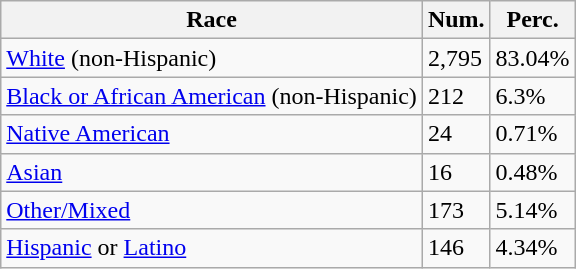<table class="wikitable">
<tr>
<th>Race</th>
<th>Num.</th>
<th>Perc.</th>
</tr>
<tr>
<td><a href='#'>White</a> (non-Hispanic)</td>
<td>2,795</td>
<td>83.04%</td>
</tr>
<tr>
<td><a href='#'>Black or African American</a> (non-Hispanic)</td>
<td>212</td>
<td>6.3%</td>
</tr>
<tr>
<td><a href='#'>Native American</a></td>
<td>24</td>
<td>0.71%</td>
</tr>
<tr>
<td><a href='#'>Asian</a></td>
<td>16</td>
<td>0.48%</td>
</tr>
<tr>
<td><a href='#'>Other/Mixed</a></td>
<td>173</td>
<td>5.14%</td>
</tr>
<tr>
<td><a href='#'>Hispanic</a> or <a href='#'>Latino</a></td>
<td>146</td>
<td>4.34%</td>
</tr>
</table>
